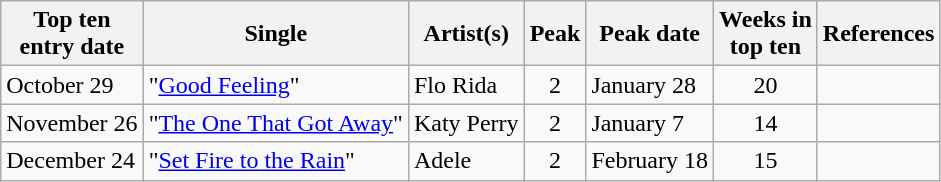<table class="wikitable sortable">
<tr>
<th>Top ten<br>entry date</th>
<th>Single</th>
<th>Artist(s)</th>
<th>Peak</th>
<th>Peak date</th>
<th>Weeks in<br>top ten</th>
<th>References</th>
</tr>
<tr>
<td>October 29</td>
<td>"<a href='#'>Good Feeling</a>"</td>
<td>Flo Rida</td>
<td align="center">2</td>
<td>January 28</td>
<td align="center">20</td>
<td align="center"></td>
</tr>
<tr>
<td>November 26</td>
<td>"<a href='#'>The One That Got Away</a>"</td>
<td>Katy Perry</td>
<td align="center">2</td>
<td>January 7</td>
<td align="center">14</td>
<td align="center"></td>
</tr>
<tr>
<td>December 24</td>
<td>"<a href='#'>Set Fire to the Rain</a>"</td>
<td>Adele</td>
<td align="center">2</td>
<td>February 18</td>
<td align="center">15</td>
<td align="center"></td>
</tr>
</table>
